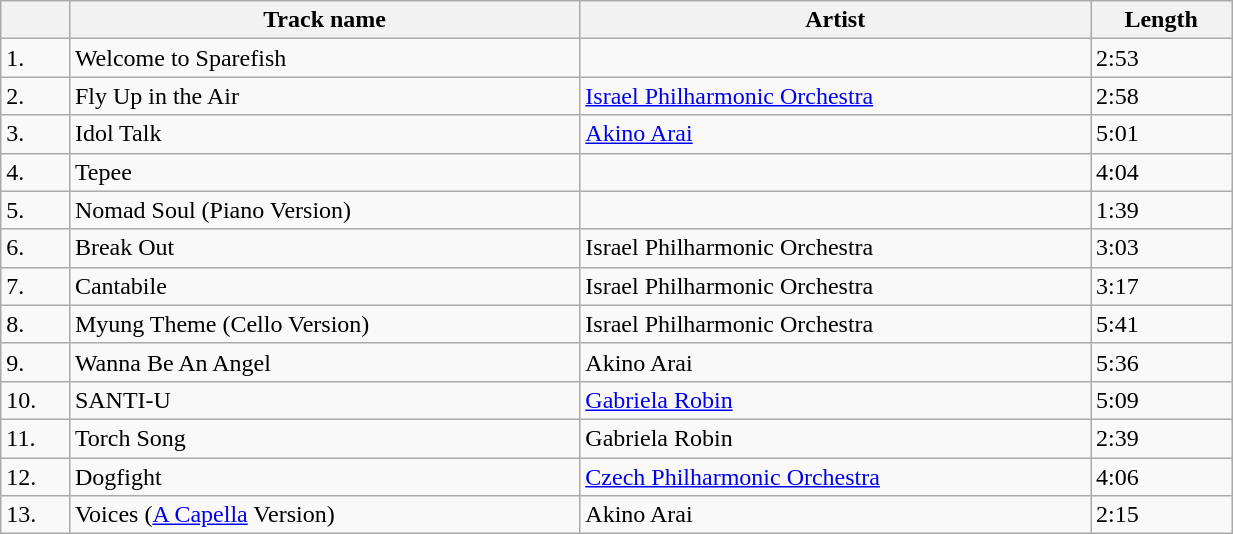<table class="wikitable" style="width:65%;">
<tr>
<th></th>
<th>Track name</th>
<th>Artist</th>
<th>Length</th>
</tr>
<tr>
<td>1.</td>
<td>Welcome to Sparefish</td>
<td></td>
<td>2:53</td>
</tr>
<tr>
<td>2.</td>
<td>Fly Up in the Air</td>
<td><a href='#'>Israel Philharmonic Orchestra</a></td>
<td>2:58</td>
</tr>
<tr>
<td>3.</td>
<td>Idol Talk</td>
<td><a href='#'>Akino Arai</a></td>
<td>5:01</td>
</tr>
<tr>
<td>4.</td>
<td>Tepee</td>
<td></td>
<td>4:04</td>
</tr>
<tr>
<td>5.</td>
<td>Nomad Soul (Piano Version)</td>
<td></td>
<td>1:39</td>
</tr>
<tr>
<td>6.</td>
<td>Break Out</td>
<td>Israel Philharmonic Orchestra</td>
<td>3:03</td>
</tr>
<tr>
<td>7.</td>
<td>Cantabile</td>
<td>Israel Philharmonic Orchestra</td>
<td>3:17</td>
</tr>
<tr>
<td>8.</td>
<td>Myung Theme (Cello Version)</td>
<td>Israel Philharmonic Orchestra</td>
<td>5:41</td>
</tr>
<tr>
<td>9.</td>
<td>Wanna Be An Angel</td>
<td>Akino Arai</td>
<td>5:36</td>
</tr>
<tr>
<td>10.</td>
<td>SANTI-U</td>
<td><a href='#'>Gabriela Robin</a></td>
<td>5:09</td>
</tr>
<tr>
<td>11.</td>
<td>Torch Song</td>
<td>Gabriela Robin</td>
<td>2:39</td>
</tr>
<tr>
<td>12.</td>
<td>Dogfight</td>
<td><a href='#'>Czech Philharmonic Orchestra</a></td>
<td>4:06</td>
</tr>
<tr>
<td>13.</td>
<td>Voices (<a href='#'>A Capella</a> Version)</td>
<td>Akino Arai</td>
<td>2:15</td>
</tr>
</table>
